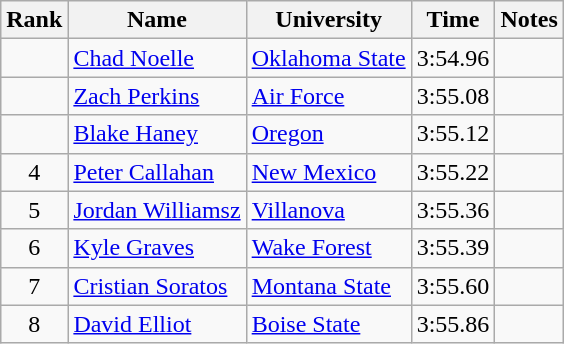<table class="wikitable sortable" style="text-align:center">
<tr>
<th>Rank</th>
<th>Name</th>
<th>University</th>
<th>Time</th>
<th>Notes</th>
</tr>
<tr>
<td></td>
<td align=left><a href='#'>Chad Noelle</a></td>
<td align=left><a href='#'>Oklahoma State</a></td>
<td>3:54.96</td>
<td></td>
</tr>
<tr>
<td></td>
<td align=left><a href='#'>Zach Perkins</a></td>
<td align="left"><a href='#'>Air Force</a></td>
<td>3:55.08</td>
<td></td>
</tr>
<tr>
<td></td>
<td align=left><a href='#'>Blake Haney</a></td>
<td align="left"><a href='#'>Oregon</a></td>
<td>3:55.12</td>
<td></td>
</tr>
<tr>
<td>4</td>
<td align=left><a href='#'>Peter Callahan</a></td>
<td align=left><a href='#'>New Mexico</a></td>
<td>3:55.22</td>
<td></td>
</tr>
<tr>
<td>5</td>
<td align=left><a href='#'>Jordan Williamsz</a></td>
<td align=left><a href='#'>Villanova</a></td>
<td>3:55.36</td>
<td></td>
</tr>
<tr>
<td>6</td>
<td align=left><a href='#'>Kyle Graves</a></td>
<td align=left><a href='#'>Wake Forest</a></td>
<td>3:55.39</td>
<td></td>
</tr>
<tr>
<td>7</td>
<td align=left><a href='#'>Cristian Soratos</a></td>
<td align=left><a href='#'>Montana State</a></td>
<td>3:55.60</td>
<td></td>
</tr>
<tr>
<td>8</td>
<td align=left><a href='#'>David Elliot</a></td>
<td align="left"><a href='#'>Boise State</a></td>
<td>3:55.86</td>
<td></td>
</tr>
</table>
